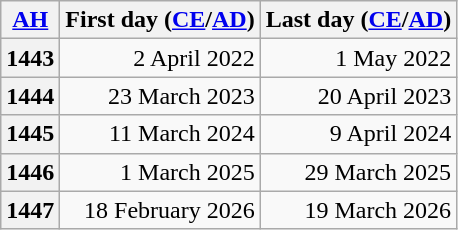<table class=wikitable style="text-align: right">
<tr>
<th scope="col"><a href='#'>AH</a></th>
<th scope="col">First day (<a href='#'>CE</a>/<a href='#'>AD</a>)</th>
<th scope="col">Last day (<a href='#'>CE</a>/<a href='#'>AD</a>)</th>
</tr>
<tr>
<th scope="row">1443</th>
<td>2 April 2022</td>
<td>1 May 2022</td>
</tr>
<tr>
<th scope="row">1444</th>
<td>23 March 2023</td>
<td>20 April 2023</td>
</tr>
<tr>
<th scope="row">1445</th>
<td>11 March 2024</td>
<td>9 April 2024</td>
</tr>
<tr>
<th scope="row">1446</th>
<td>1 March 2025</td>
<td>29 March 2025</td>
</tr>
<tr>
<th scope="row">1447</th>
<td>18 February 2026</td>
<td>19 March 2026</td>
</tr>
</table>
